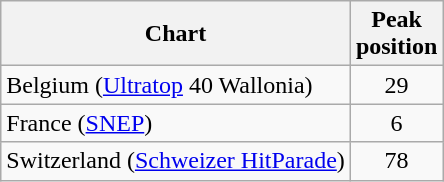<table class="wikitable sortable">
<tr>
<th>Chart</th>
<th>Peak<br>position</th>
</tr>
<tr>
<td>Belgium (<a href='#'>Ultratop</a> 40 Wallonia)</td>
<td align="center">29</td>
</tr>
<tr>
<td>France (<a href='#'>SNEP</a>)</td>
<td align="center">6</td>
</tr>
<tr>
<td>Switzerland (<a href='#'>Schweizer HitParade</a>)</td>
<td align="center">78</td>
</tr>
</table>
